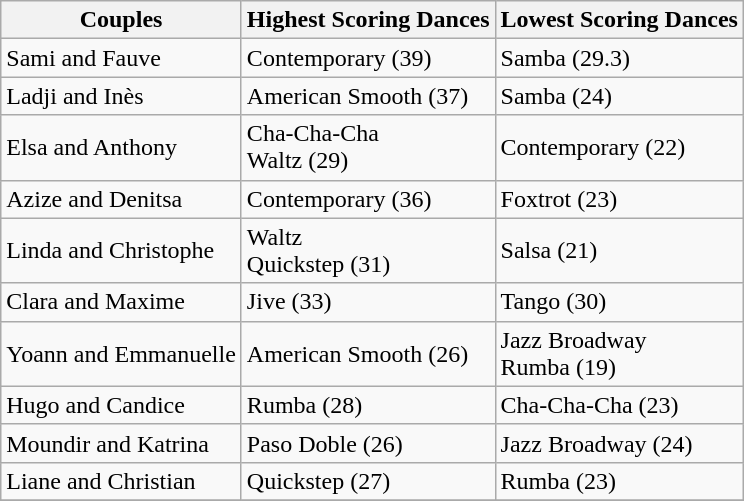<table class="wikitable" border="1">
<tr>
<th>Couples</th>
<th>Highest Scoring Dances</th>
<th>Lowest Scoring Dances</th>
</tr>
<tr>
<td>Sami and Fauve</td>
<td>Contemporary (39)</td>
<td>Samba (29.3)</td>
</tr>
<tr>
<td>Ladji and Inès</td>
<td>American Smooth (37)</td>
<td>Samba (24)</td>
</tr>
<tr>
<td>Elsa and Anthony</td>
<td>Cha-Cha-Cha<br>Waltz (29)</td>
<td>Contemporary (22)</td>
</tr>
<tr>
<td>Azize and Denitsa</td>
<td>Contemporary (36)</td>
<td>Foxtrot (23)</td>
</tr>
<tr>
<td>Linda and Christophe</td>
<td>Waltz<br>Quickstep (31)</td>
<td>Salsa (21)</td>
</tr>
<tr>
<td>Clara and Maxime</td>
<td>Jive (33)</td>
<td>Tango (30)</td>
</tr>
<tr>
<td>Yoann and Emmanuelle</td>
<td>American Smooth (26)</td>
<td>Jazz Broadway<br>Rumba (19)</td>
</tr>
<tr>
<td>Hugo and Candice</td>
<td>Rumba (28)</td>
<td>Cha-Cha-Cha (23)</td>
</tr>
<tr>
<td>Moundir and Katrina</td>
<td>Paso Doble (26)</td>
<td>Jazz Broadway (24)</td>
</tr>
<tr>
<td>Liane and Christian</td>
<td>Quickstep (27)</td>
<td>Rumba (23)</td>
</tr>
<tr>
</tr>
</table>
